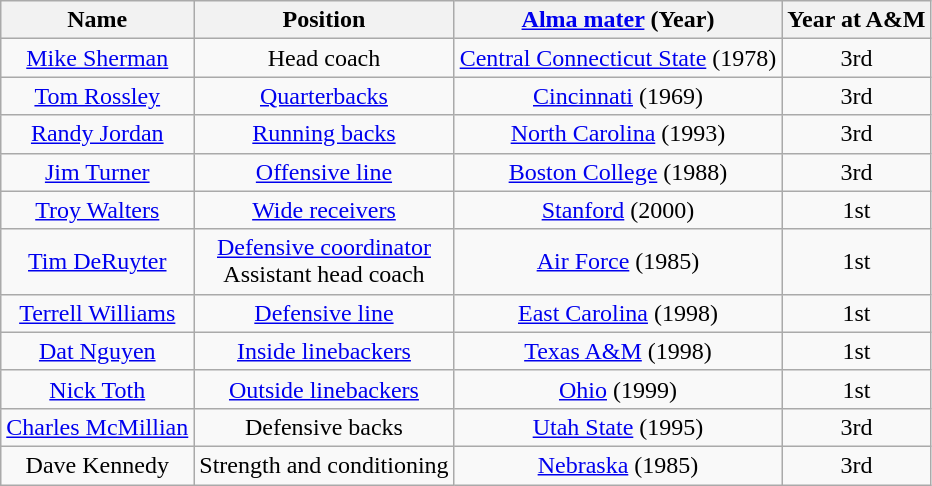<table class="wikitable">
<tr>
<th>Name</th>
<th>Position</th>
<th><a href='#'>Alma mater</a> (Year)</th>
<th>Year at A&M</th>
</tr>
<tr align="center">
<td><a href='#'>Mike Sherman</a></td>
<td>Head coach</td>
<td><a href='#'>Central Connecticut State</a> (1978)</td>
<td>3rd</td>
</tr>
<tr align="center">
<td><a href='#'>Tom Rossley</a></td>
<td><a href='#'>Quarterbacks</a></td>
<td><a href='#'>Cincinnati</a> (1969)</td>
<td>3rd</td>
</tr>
<tr align="center">
<td><a href='#'>Randy Jordan</a></td>
<td><a href='#'>Running backs</a></td>
<td><a href='#'>North Carolina</a> (1993)</td>
<td>3rd</td>
</tr>
<tr align="center">
<td><a href='#'>Jim Turner</a></td>
<td><a href='#'>Offensive line</a></td>
<td><a href='#'>Boston College</a> (1988)</td>
<td>3rd</td>
</tr>
<tr align="center">
<td><a href='#'>Troy Walters</a></td>
<td><a href='#'>Wide receivers</a></td>
<td><a href='#'>Stanford</a> (2000)</td>
<td>1st</td>
</tr>
<tr align="center">
<td><a href='#'>Tim DeRuyter</a></td>
<td><a href='#'>Defensive coordinator</a><br>Assistant head coach</td>
<td><a href='#'>Air Force</a> (1985)</td>
<td>1st</td>
</tr>
<tr align="center">
<td><a href='#'>Terrell Williams</a></td>
<td><a href='#'>Defensive line</a></td>
<td><a href='#'>East Carolina</a> (1998)</td>
<td>1st</td>
</tr>
<tr align="center">
<td><a href='#'>Dat Nguyen</a></td>
<td><a href='#'>Inside linebackers</a></td>
<td><a href='#'>Texas A&M</a> (1998)</td>
<td>1st</td>
</tr>
<tr align="center">
<td><a href='#'>Nick Toth</a></td>
<td><a href='#'>Outside linebackers</a></td>
<td><a href='#'>Ohio</a> (1999)</td>
<td>1st</td>
</tr>
<tr align="center">
<td><a href='#'>Charles McMillian</a></td>
<td>Defensive backs</td>
<td><a href='#'>Utah State</a> (1995)</td>
<td>3rd</td>
</tr>
<tr align="center">
<td>Dave Kennedy</td>
<td>Strength and conditioning</td>
<td><a href='#'>Nebraska</a> (1985)</td>
<td>3rd</td>
</tr>
</table>
